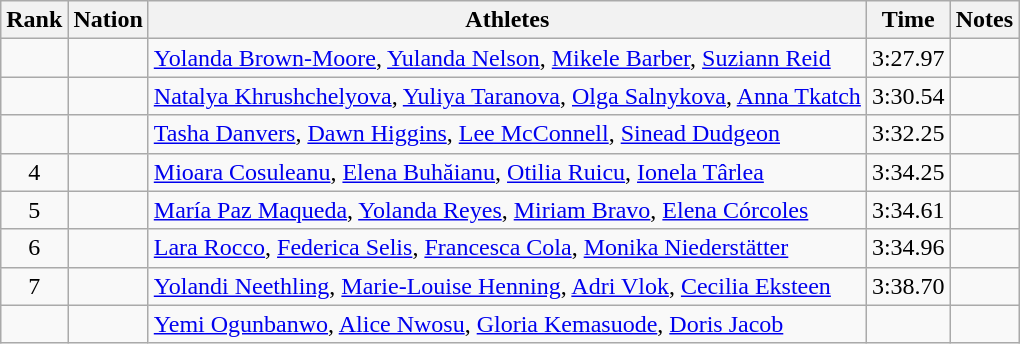<table class="wikitable sortable" style="text-align:center">
<tr>
<th>Rank</th>
<th>Nation</th>
<th>Athletes</th>
<th>Time</th>
<th>Notes</th>
</tr>
<tr>
<td></td>
<td align=left></td>
<td align=left><a href='#'>Yolanda Brown-Moore</a>, <a href='#'>Yulanda Nelson</a>, <a href='#'>Mikele Barber</a>, <a href='#'>Suziann Reid</a></td>
<td>3:27.97</td>
<td></td>
</tr>
<tr>
<td></td>
<td align=left></td>
<td align=left><a href='#'>Natalya Khrushchelyova</a>, <a href='#'>Yuliya Taranova</a>, <a href='#'>Olga Salnykova</a>, <a href='#'>Anna Tkatch</a></td>
<td>3:30.54</td>
<td></td>
</tr>
<tr>
<td></td>
<td align=left></td>
<td align=left><a href='#'>Tasha Danvers</a>, <a href='#'>Dawn Higgins</a>, <a href='#'>Lee McConnell</a>, <a href='#'>Sinead Dudgeon</a></td>
<td>3:32.25</td>
<td></td>
</tr>
<tr>
<td>4</td>
<td align=left></td>
<td align=left><a href='#'>Mioara Cosuleanu</a>, <a href='#'>Elena Buhăianu</a>, <a href='#'>Otilia Ruicu</a>, <a href='#'>Ionela Târlea</a></td>
<td>3:34.25</td>
<td></td>
</tr>
<tr>
<td>5</td>
<td align=left></td>
<td align=left><a href='#'>María Paz Maqueda</a>, <a href='#'>Yolanda Reyes</a>, <a href='#'>Miriam Bravo</a>, <a href='#'>Elena Córcoles</a></td>
<td>3:34.61</td>
<td></td>
</tr>
<tr>
<td>6</td>
<td align=left></td>
<td align=left><a href='#'>Lara Rocco</a>, <a href='#'>Federica Selis</a>, <a href='#'>Francesca Cola</a>, <a href='#'>Monika Niederstätter</a></td>
<td>3:34.96</td>
<td></td>
</tr>
<tr>
<td>7</td>
<td align=left></td>
<td align=left><a href='#'>Yolandi Neethling</a>, <a href='#'>Marie-Louise Henning</a>, <a href='#'>Adri Vlok</a>, <a href='#'>Cecilia Eksteen</a></td>
<td>3:38.70</td>
<td></td>
</tr>
<tr>
<td></td>
<td align=left></td>
<td align=left><a href='#'>Yemi Ogunbanwo</a>, <a href='#'>Alice Nwosu</a>, <a href='#'>Gloria Kemasuode</a>, <a href='#'>Doris Jacob</a></td>
<td></td>
<td></td>
</tr>
</table>
